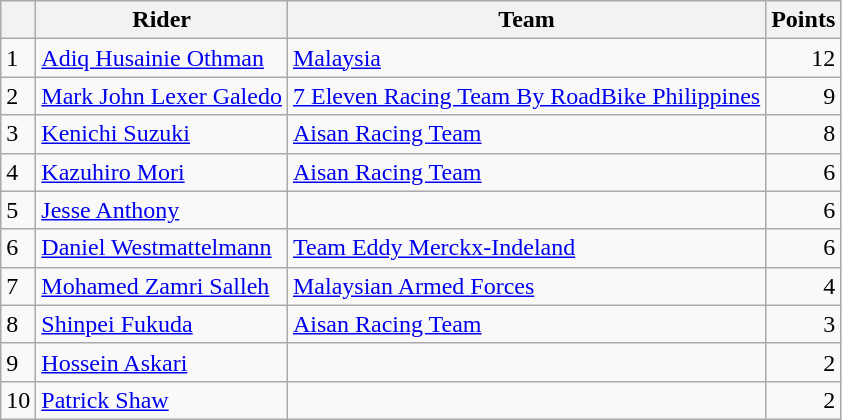<table class=wikitable>
<tr>
<th></th>
<th>Rider</th>
<th>Team</th>
<th>Points</th>
</tr>
<tr>
<td>1</td>
<td> <a href='#'>Adiq Husainie Othman</a> </td>
<td><a href='#'>Malaysia</a></td>
<td align=right>12</td>
</tr>
<tr>
<td>2</td>
<td> <a href='#'>Mark John Lexer Galedo</a></td>
<td><a href='#'>7 Eleven Racing Team By RoadBike Philippines</a></td>
<td align=right>9</td>
</tr>
<tr>
<td>3</td>
<td> <a href='#'>Kenichi Suzuki</a></td>
<td><a href='#'>Aisan Racing Team</a></td>
<td align=right>8</td>
</tr>
<tr>
<td>4</td>
<td> <a href='#'>Kazuhiro Mori</a></td>
<td><a href='#'>Aisan Racing Team</a></td>
<td align=right>6</td>
</tr>
<tr>
<td>5</td>
<td> <a href='#'>Jesse Anthony</a></td>
<td></td>
<td align=right>6</td>
</tr>
<tr>
<td>6</td>
<td> <a href='#'>Daniel Westmattelmann</a></td>
<td><a href='#'>Team Eddy Merckx-Indeland</a></td>
<td align=right>6</td>
</tr>
<tr>
<td>7</td>
<td> <a href='#'>Mohamed Zamri Salleh</a></td>
<td><a href='#'>Malaysian Armed Forces</a></td>
<td align=right>4</td>
</tr>
<tr>
<td>8</td>
<td> <a href='#'>Shinpei Fukuda</a></td>
<td><a href='#'>Aisan Racing Team</a></td>
<td align=right>3</td>
</tr>
<tr>
<td>9</td>
<td> <a href='#'>Hossein Askari</a></td>
<td></td>
<td align=right>2</td>
</tr>
<tr>
<td>10</td>
<td> <a href='#'>Patrick Shaw</a></td>
<td></td>
<td align=right>2</td>
</tr>
</table>
